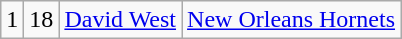<table class="wikitable">
<tr style="text-align:center;" bgcolor="">
<td>1</td>
<td>18</td>
<td><a href='#'>David West</a></td>
<td><a href='#'>New Orleans Hornets</a></td>
</tr>
</table>
